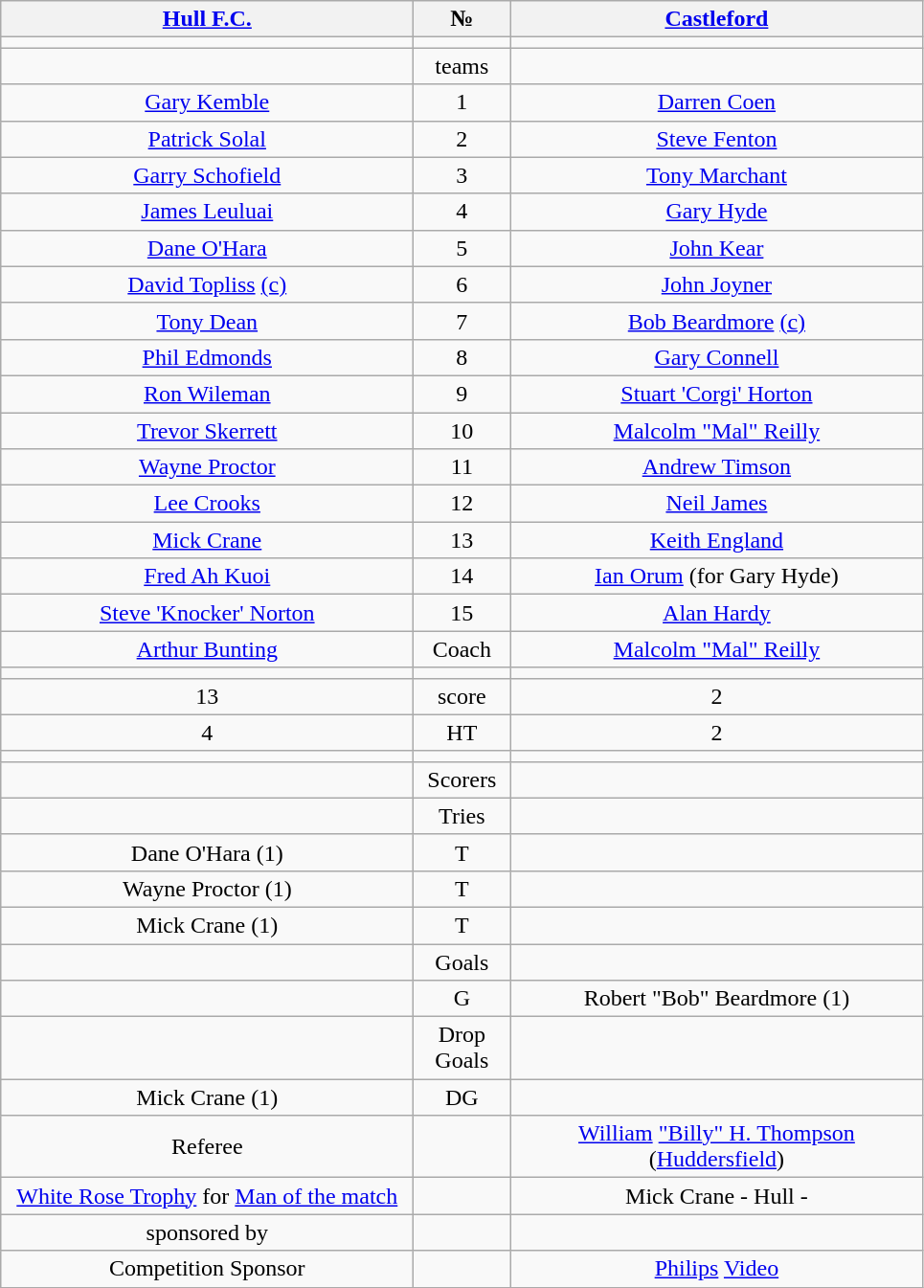<table class="wikitable" style="text-align:center;">
<tr>
<th width=280 abbr=winner><a href='#'>Hull F.C.</a></th>
<th width=60 abbr="Number">№</th>
<th width=280 abbr=runner-up><a href='#'>Castleford</a></th>
</tr>
<tr>
<td></td>
<td></td>
<td></td>
</tr>
<tr>
<td></td>
<td>teams</td>
<td></td>
</tr>
<tr>
<td><a href='#'>Gary Kemble</a></td>
<td>1</td>
<td><a href='#'>Darren Coen</a></td>
</tr>
<tr>
<td><a href='#'>Patrick Solal</a></td>
<td>2</td>
<td><a href='#'>Steve Fenton</a></td>
</tr>
<tr>
<td><a href='#'>Garry Schofield</a></td>
<td>3</td>
<td><a href='#'>Tony Marchant</a></td>
</tr>
<tr>
<td><a href='#'>James Leuluai</a></td>
<td>4</td>
<td><a href='#'>Gary Hyde</a></td>
</tr>
<tr>
<td><a href='#'>Dane O'Hara</a></td>
<td>5</td>
<td><a href='#'>John Kear</a></td>
</tr>
<tr>
<td><a href='#'>David Topliss</a> <a href='#'>(c)</a></td>
<td>6</td>
<td><a href='#'>John Joyner</a></td>
</tr>
<tr>
<td><a href='#'>Tony Dean</a></td>
<td>7</td>
<td><a href='#'>Bob Beardmore</a> <a href='#'>(c)</a></td>
</tr>
<tr>
<td><a href='#'>Phil Edmonds</a></td>
<td>8</td>
<td><a href='#'>Gary Connell</a></td>
</tr>
<tr>
<td><a href='#'>Ron Wileman</a></td>
<td>9</td>
<td><a href='#'>Stuart 'Corgi' Horton</a></td>
</tr>
<tr>
<td><a href='#'>Trevor Skerrett</a></td>
<td>10</td>
<td><a href='#'>Malcolm "Mal" Reilly</a></td>
</tr>
<tr>
<td><a href='#'>Wayne Proctor</a></td>
<td>11</td>
<td><a href='#'>Andrew Timson</a></td>
</tr>
<tr>
<td><a href='#'>Lee Crooks</a></td>
<td>12</td>
<td><a href='#'>Neil James</a></td>
</tr>
<tr>
<td><a href='#'>Mick Crane</a></td>
<td>13</td>
<td><a href='#'>Keith England</a></td>
</tr>
<tr>
<td><a href='#'>Fred Ah Kuoi</a></td>
<td>14</td>
<td><a href='#'>Ian Orum</a> (for Gary Hyde)</td>
</tr>
<tr>
<td><a href='#'>Steve 'Knocker' Norton</a></td>
<td>15</td>
<td><a href='#'>Alan Hardy</a></td>
</tr>
<tr>
<td><a href='#'>Arthur Bunting</a></td>
<td>Coach</td>
<td><a href='#'>Malcolm "Mal" Reilly</a></td>
</tr>
<tr>
<td></td>
<td></td>
<td></td>
</tr>
<tr>
<td>13</td>
<td>score</td>
<td>2</td>
</tr>
<tr>
<td>4</td>
<td>HT</td>
<td>2</td>
</tr>
<tr>
<td></td>
<td></td>
<td></td>
</tr>
<tr>
<td></td>
<td>Scorers</td>
<td></td>
</tr>
<tr>
<td></td>
<td>Tries</td>
<td></td>
</tr>
<tr>
<td>Dane O'Hara (1)</td>
<td>T</td>
<td></td>
</tr>
<tr>
<td>Wayne Proctor (1)</td>
<td>T</td>
<td></td>
</tr>
<tr>
<td>Mick Crane (1)</td>
<td>T</td>
<td></td>
</tr>
<tr>
<td></td>
<td>Goals</td>
<td></td>
</tr>
<tr>
<td></td>
<td>G</td>
<td>Robert "Bob" Beardmore (1)</td>
</tr>
<tr>
<td></td>
<td>Drop Goals</td>
<td></td>
</tr>
<tr>
<td>Mick Crane (1)</td>
<td>DG</td>
<td></td>
</tr>
<tr>
<td>Referee</td>
<td></td>
<td><a href='#'>William</a> <a href='#'>"Bill</a><a href='#'>y" H. Thompson</a> (<a href='#'>Huddersfield</a>)</td>
</tr>
<tr>
<td><a href='#'>White Rose Trophy</a> for <a href='#'>Man of the match</a></td>
<td></td>
<td>Mick Crane - Hull - </td>
</tr>
<tr>
<td>sponsored by</td>
<td></td>
<td></td>
</tr>
<tr>
<td>Competition Sponsor</td>
<td></td>
<td><a href='#'>Philips</a> <a href='#'>Video</a></td>
</tr>
</table>
